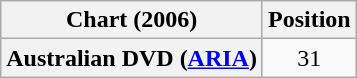<table class="wikitable sortable plainrowheaders" style="text-align:center">
<tr>
<th scope="col">Chart (2006)</th>
<th scope="col">Position</th>
</tr>
<tr>
<th scope="row">Australian DVD (<a href='#'>ARIA</a>)</th>
<td>31</td>
</tr>
</table>
